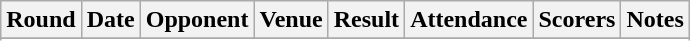<table class="wikitable">
<tr>
<th>Round</th>
<th>Date</th>
<th>Opponent</th>
<th>Venue</th>
<th>Result</th>
<th>Attendance</th>
<th>Scorers</th>
<th>Notes</th>
</tr>
<tr style="background: #ddffdd;">
</tr>
<tr style="background:#fdd;">
</tr>
<tr style="background:#fdd;">
</tr>
</table>
